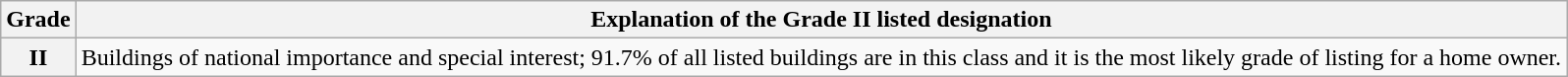<table class="wikitable" border="1">
<tr>
<th>Grade</th>
<th>Explanation of the Grade II listed designation</th>
</tr>
<tr>
<th>II</th>
<td>Buildings of national importance and special interest; 91.7% of all listed buildings are in this class and it is the most likely grade of listing for a home owner.</td>
</tr>
</table>
